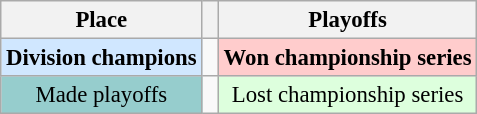<table class="wikitable" style="text-align:center; font-size: 95%;">
<tr>
<th>Place</th>
<th> </th>
<th>Playoffs</th>
</tr>
<tr>
<td bgcolor="#D0E7FF"><strong>Division champions</strong></td>
<td> </td>
<td bgcolor="#ffcccc"><strong>Won championship series</strong></td>
</tr>
<tr>
<td bgcolor="#96CDCD">Made playoffs</td>
<td> </td>
<td bgcolor="#ddffdd">Lost championship series</td>
</tr>
</table>
